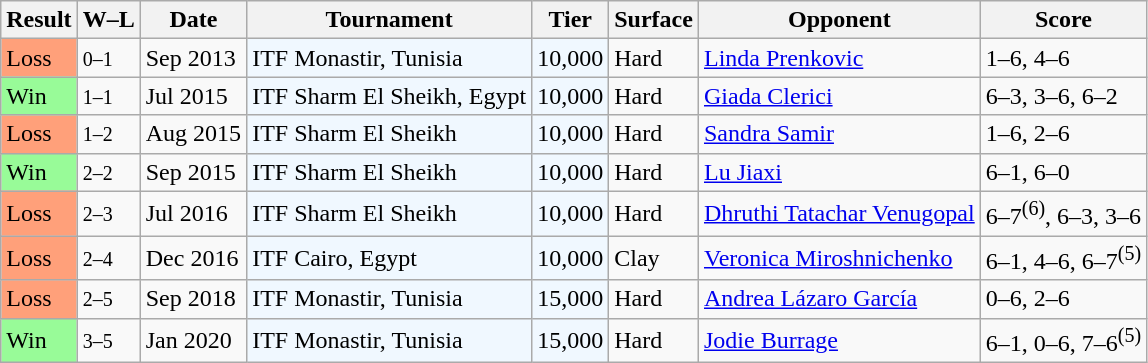<table class="sortable wikitable">
<tr>
<th>Result</th>
<th class="unsortable">W–L</th>
<th>Date</th>
<th>Tournament</th>
<th>Tier</th>
<th>Surface</th>
<th>Opponent</th>
<th class="unsortable">Score</th>
</tr>
<tr>
<td bgcolor="FFA07A">Loss</td>
<td><small>0–1</small></td>
<td>Sep 2013</td>
<td style="background:#f0f8ff;">ITF Monastir, Tunisia</td>
<td style="background:#f0f8ff;">10,000</td>
<td>Hard</td>
<td> <a href='#'>Linda Prenkovic</a></td>
<td>1–6, 4–6</td>
</tr>
<tr>
<td bgcolor="98FB98">Win</td>
<td><small>1–1</small></td>
<td>Jul 2015</td>
<td style="background:#f0f8ff;">ITF Sharm El Sheikh, Egypt</td>
<td style="background:#f0f8ff;">10,000</td>
<td>Hard</td>
<td> <a href='#'>Giada Clerici</a></td>
<td>6–3, 3–6, 6–2</td>
</tr>
<tr>
<td bgcolor="FFA07A">Loss</td>
<td><small>1–2</small></td>
<td>Aug 2015</td>
<td style="background:#f0f8ff;">ITF Sharm El Sheikh</td>
<td style="background:#f0f8ff;">10,000</td>
<td>Hard</td>
<td> <a href='#'>Sandra Samir</a></td>
<td>1–6, 2–6</td>
</tr>
<tr>
<td bgcolor="98FB98">Win</td>
<td><small>2–2</small></td>
<td>Sep 2015</td>
<td style="background:#f0f8ff;">ITF Sharm El Sheikh</td>
<td style="background:#f0f8ff;">10,000</td>
<td>Hard</td>
<td> <a href='#'>Lu Jiaxi</a></td>
<td>6–1, 6–0</td>
</tr>
<tr>
<td bgcolor="FFA07A">Loss</td>
<td><small>2–3</small></td>
<td>Jul 2016</td>
<td style="background:#f0f8ff;">ITF Sharm El Sheikh</td>
<td style="background:#f0f8ff;">10,000</td>
<td>Hard</td>
<td> <a href='#'>Dhruthi Tatachar Venugopal</a></td>
<td>6–7<sup>(6)</sup>, 6–3, 3–6</td>
</tr>
<tr>
<td bgcolor="FFA07A">Loss</td>
<td><small>2–4</small></td>
<td>Dec 2016</td>
<td style="background:#f0f8ff;">ITF Cairo, Egypt</td>
<td style="background:#f0f8ff;">10,000</td>
<td>Clay</td>
<td> <a href='#'>Veronica Miroshnichenko</a></td>
<td>6–1, 4–6, 6–7<sup>(5)</sup></td>
</tr>
<tr>
<td bgcolor="FFA07A">Loss</td>
<td><small>2–5</small></td>
<td>Sep 2018</td>
<td style="background:#f0f8ff;">ITF Monastir, Tunisia</td>
<td style="background:#f0f8ff;">15,000</td>
<td>Hard</td>
<td> <a href='#'>Andrea Lázaro García</a></td>
<td>0–6, 2–6</td>
</tr>
<tr>
<td bgcolor="98FB98">Win</td>
<td><small>3–5</small></td>
<td>Jan 2020</td>
<td style="background:#f0f8ff;">ITF Monastir, Tunisia</td>
<td style="background:#f0f8ff;">15,000</td>
<td>Hard</td>
<td> <a href='#'>Jodie Burrage</a></td>
<td>6–1, 0–6, 7–6<sup>(5)</sup></td>
</tr>
</table>
